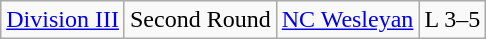<table class="wikitable">
<tr>
<td rowspan="5"><a href='#'>Division III</a></td>
<td>Second Round</td>
<td><a href='#'>NC Wesleyan</a></td>
<td>L 3–5</td>
</tr>
</table>
